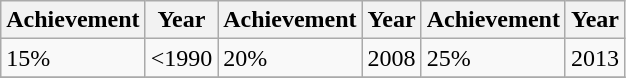<table class=wikitable>
<tr>
<th>Achievement</th>
<th>Year</th>
<th>Achievement</th>
<th>Year</th>
<th>Achievement</th>
<th>Year</th>
</tr>
<tr>
<td>15%</td>
<td><1990</td>
<td>20%</td>
<td>2008</td>
<td>25%</td>
<td>2013</td>
</tr>
<tr>
</tr>
</table>
